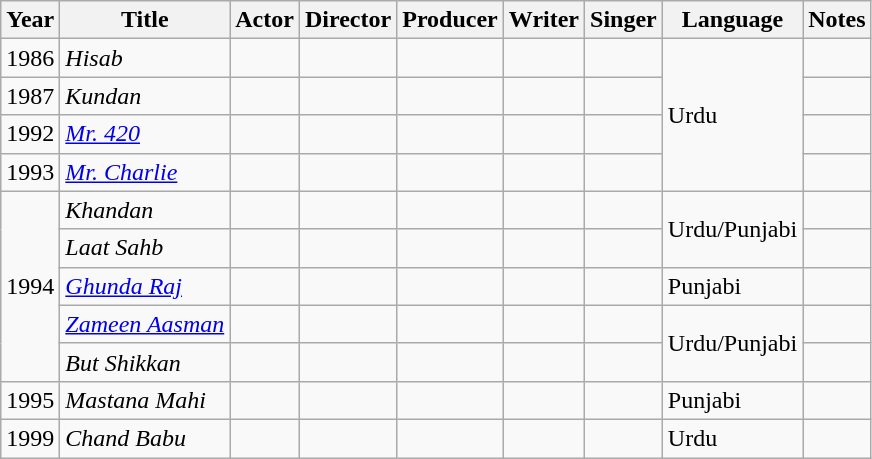<table class="wikitable sortable">
<tr>
<th>Year</th>
<th>Title</th>
<th>Actor</th>
<th>Director</th>
<th>Producer</th>
<th>Writer</th>
<th>Singer</th>
<th>Language</th>
<th>Notes</th>
</tr>
<tr>
<td>1986</td>
<td><em>Hisab</em></td>
<td></td>
<td></td>
<td></td>
<td></td>
<td></td>
<td rowspan="4">Urdu</td>
<td></td>
</tr>
<tr>
<td>1987</td>
<td><em>Kundan</em></td>
<td></td>
<td></td>
<td></td>
<td></td>
<td></td>
<td></td>
</tr>
<tr>
<td>1992</td>
<td><em><a href='#'>Mr. 420</a></em></td>
<td></td>
<td></td>
<td></td>
<td></td>
<td></td>
<td></td>
</tr>
<tr>
<td>1993</td>
<td><em><a href='#'>Mr. Charlie</a></em></td>
<td></td>
<td></td>
<td></td>
<td></td>
<td></td>
<td></td>
</tr>
<tr>
<td rowspan="5">1994</td>
<td><em>Khandan</em></td>
<td></td>
<td></td>
<td></td>
<td></td>
<td></td>
<td rowspan="2">Urdu/Punjabi</td>
<td></td>
</tr>
<tr>
<td><em>Laat Sahb</em></td>
<td></td>
<td></td>
<td></td>
<td></td>
<td></td>
<td></td>
</tr>
<tr>
<td><em><a href='#'>Ghunda Raj</a></em></td>
<td></td>
<td></td>
<td></td>
<td></td>
<td></td>
<td>Punjabi</td>
<td></td>
</tr>
<tr>
<td><em><a href='#'>Zameen Aasman</a></em></td>
<td></td>
<td></td>
<td></td>
<td></td>
<td></td>
<td rowspan="2">Urdu/Punjabi</td>
<td></td>
</tr>
<tr>
<td><em>But Shikkan</em></td>
<td></td>
<td></td>
<td></td>
<td></td>
<td></td>
<td></td>
</tr>
<tr>
<td>1995</td>
<td><em>Mastana Mahi</em></td>
<td></td>
<td></td>
<td></td>
<td></td>
<td></td>
<td>Punjabi</td>
<td></td>
</tr>
<tr>
<td>1999</td>
<td><em>Chand Babu</em></td>
<td></td>
<td></td>
<td></td>
<td></td>
<td></td>
<td>Urdu</td>
<td></td>
</tr>
</table>
